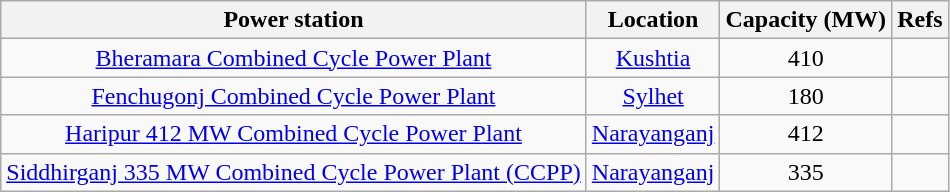<table class="wikitable sortable static-row-numbers static-row-header-text"  style="text-align: center">
<tr>
<th>Power station</th>
<th>Location</th>
<th>Capacity (MW)</th>
<th>Refs</th>
</tr>
<tr>
<td><a href='#'>Bheramara Combined Cycle Power Plant</a></td>
<td><a href='#'>Kushtia</a></td>
<td>410</td>
<td></td>
</tr>
<tr>
<td><a href='#'>Fenchugonj Combined Cycle Power Plant</a></td>
<td><a href='#'>Sylhet</a></td>
<td>180</td>
<td></td>
</tr>
<tr>
<td><a href='#'>Haripur 412 MW Combined Cycle Power Plant</a></td>
<td><a href='#'>Narayanganj</a></td>
<td>412</td>
<td></td>
</tr>
<tr>
<td><a href='#'>Siddhirganj 335 MW Combined Cycle Power Plant (CCPP)</a></td>
<td><a href='#'>Narayanganj</a></td>
<td>335</td>
<td></td>
</tr>
</table>
